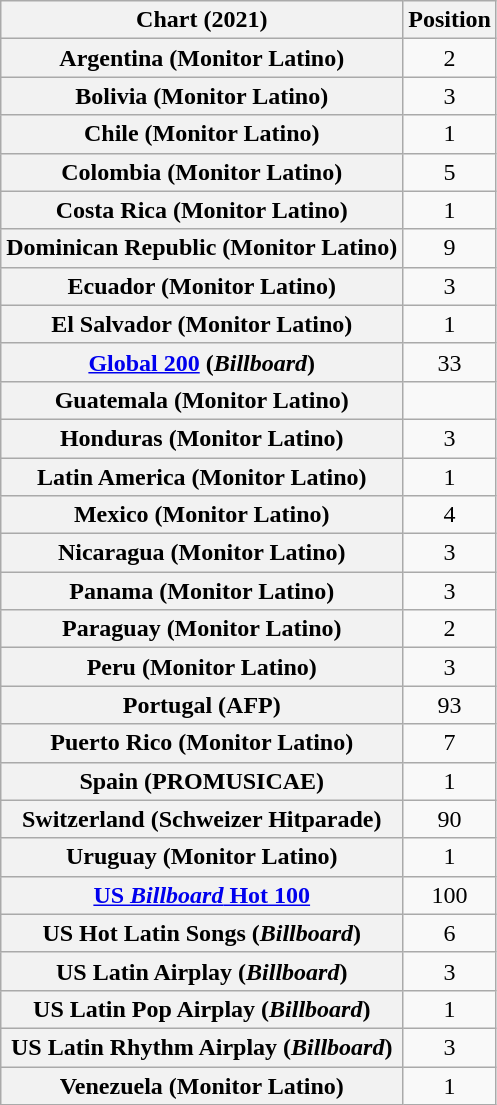<table class="wikitable sortable plainrowheaders" style="text-align:center">
<tr>
<th scope="col">Chart (2021)</th>
<th scope="col">Position</th>
</tr>
<tr>
<th scope="row">Argentina (Monitor Latino)</th>
<td>2</td>
</tr>
<tr>
<th scope="row">Bolivia (Monitor Latino)</th>
<td>3</td>
</tr>
<tr>
<th scope="row">Chile (Monitor Latino)</th>
<td>1</td>
</tr>
<tr>
<th scope="row">Colombia (Monitor Latino)</th>
<td>5</td>
</tr>
<tr>
<th scope="row">Costa Rica (Monitor Latino)</th>
<td>1</td>
</tr>
<tr>
<th scope="row">Dominican Republic (Monitor Latino)</th>
<td>9</td>
</tr>
<tr>
<th scope="row">Ecuador (Monitor Latino)</th>
<td>3</td>
</tr>
<tr>
<th scope="row">El Salvador (Monitor Latino)</th>
<td>1</td>
</tr>
<tr>
<th scope="row"><a href='#'>Global 200</a> (<em>Billboard</em>)</th>
<td>33</td>
</tr>
<tr>
<th scope="row">Guatemala (Monitor Latino)</th>
<td></td>
</tr>
<tr>
<th scope="row">Honduras (Monitor Latino)</th>
<td>3</td>
</tr>
<tr>
<th scope="row">Latin America (Monitor Latino)</th>
<td>1</td>
</tr>
<tr>
<th scope="row">Mexico (Monitor Latino)</th>
<td>4</td>
</tr>
<tr>
<th scope="row">Nicaragua (Monitor Latino)</th>
<td>3</td>
</tr>
<tr>
<th scope="row">Panama (Monitor Latino)</th>
<td>3</td>
</tr>
<tr>
<th scope="row">Paraguay (Monitor Latino)</th>
<td>2</td>
</tr>
<tr>
<th scope="row">Peru (Monitor Latino)</th>
<td>3</td>
</tr>
<tr>
<th scope="row">Portugal (AFP)</th>
<td>93</td>
</tr>
<tr>
<th scope="row">Puerto Rico (Monitor Latino)</th>
<td>7</td>
</tr>
<tr>
<th scope="row">Spain (PROMUSICAE)</th>
<td>1</td>
</tr>
<tr>
<th scope="row">Switzerland (Schweizer Hitparade)</th>
<td>90</td>
</tr>
<tr>
<th scope="row">Uruguay (Monitor Latino)</th>
<td>1</td>
</tr>
<tr>
<th scope="row"><a href='#'>US <em>Billboard</em> Hot 100</a></th>
<td>100</td>
</tr>
<tr>
<th scope="row">US Hot Latin Songs (<em>Billboard</em>)</th>
<td>6</td>
</tr>
<tr>
<th scope="row">US Latin Airplay (<em>Billboard</em>)</th>
<td>3</td>
</tr>
<tr>
<th scope="row">US Latin Pop Airplay (<em>Billboard</em>)</th>
<td>1</td>
</tr>
<tr>
<th scope="row">US Latin Rhythm Airplay (<em>Billboard</em>)</th>
<td>3</td>
</tr>
<tr>
<th scope="row">Venezuela (Monitor Latino)</th>
<td>1</td>
</tr>
</table>
